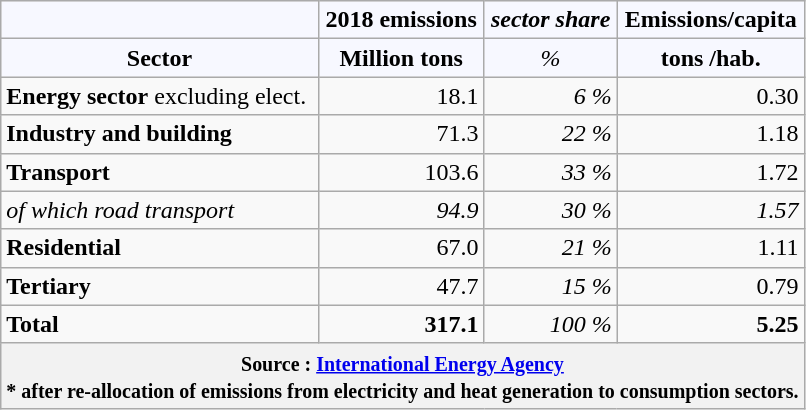<table class="wikitable">
<tr bgcolor="#f7f8ff" align="center">
<td></td>
<td><strong>2018 emissions</strong></td>
<td><strong><em>sector share</em></strong></td>
<td><strong>Emissions/capita</strong></td>
</tr>
<tr bgcolor="#f7f8ff" align="center">
<td><strong>Sector</strong></td>
<td><strong>Million tons </strong></td>
<td><em>%</em></td>
<td><strong>tons /hab.</strong></td>
</tr>
<tr align="right">
<td align="left"><strong>Energy sector</strong> excluding elect.</td>
<td>18.1</td>
<td><em>6 %</em></td>
<td>0.30</td>
</tr>
<tr align="right">
<td align="left"><strong>Industry and building</strong></td>
<td>71.3</td>
<td><em>22 %</em></td>
<td>1.18</td>
</tr>
<tr align="right">
<td align="left"><strong>Transport</strong></td>
<td>103.6</td>
<td><em>33 %</em></td>
<td>1.72</td>
</tr>
<tr align="right">
<td align="left"><em>of which road transport</em></td>
<td><em>94.9</em></td>
<td><em>30 %</em></td>
<td><em>1.57</em></td>
</tr>
<tr align="right">
<td align="left"><strong>Residential</strong></td>
<td>67.0</td>
<td><em>21 %</em></td>
<td>1.11</td>
</tr>
<tr align="right">
<td align="left"><strong>Tertiary</strong></td>
<td>47.7</td>
<td><em>15 %</em></td>
<td>0.79</td>
</tr>
<tr align="right">
<td align="left"><strong>Total</strong></td>
<td><strong>317.1</strong></td>
<td><em>100 %</em></td>
<td><strong>5.25</strong></td>
</tr>
<tr ---->
<th colspan="5"><small>Source : <a href='#'>International Energy Agency</a><br>* after re-allocation of emissions from electricity and heat generation to consumption sectors.</small></th>
</tr>
</table>
